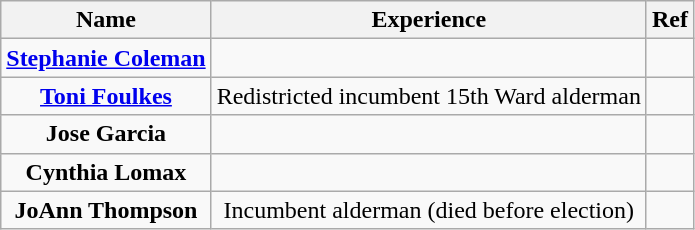<table class="wikitable" style="text-align:center">
<tr>
<th>Name</th>
<th>Experience</th>
<th>Ref</th>
</tr>
<tr>
<td><strong><a href='#'>Stephanie Coleman</a></strong></td>
<td></td>
<td></td>
</tr>
<tr>
<td><strong><a href='#'>Toni Foulkes</a></strong></td>
<td>Redistricted incumbent 15th Ward alderman</td>
<td></td>
</tr>
<tr>
<td><strong>Jose Garcia</strong></td>
<td></td>
<td></td>
</tr>
<tr>
<td><strong>Cynthia Lomax</strong></td>
<td></td>
<td></td>
</tr>
<tr>
<td><strong>JoAnn Thompson</strong></td>
<td>Incumbent alderman (died before election)</td>
<td></td>
</tr>
</table>
